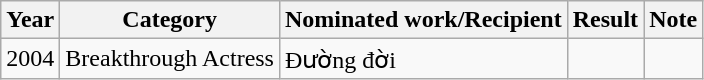<table class="wikitable">
<tr>
<th>Year</th>
<th>Category</th>
<th>Nominated work/Recipient</th>
<th>Result</th>
<th>Note</th>
</tr>
<tr>
<td>2004</td>
<td>Breakthrough Actress</td>
<td>Đường đời</td>
<td></td>
<td></td>
</tr>
</table>
